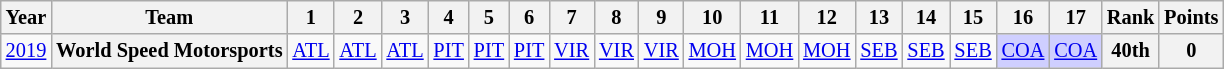<table class="wikitable" style="text-align:center; font-size:85%;">
<tr>
<th>Year</th>
<th>Team</th>
<th>1</th>
<th>2</th>
<th>3</th>
<th>4</th>
<th>5</th>
<th>6</th>
<th>7</th>
<th>8</th>
<th>9</th>
<th>10</th>
<th>11</th>
<th>12</th>
<th>13</th>
<th>14</th>
<th>15</th>
<th>16</th>
<th>17</th>
<th>Rank</th>
<th>Points</th>
</tr>
<tr>
<td><a href='#'>2019</a></td>
<th nowrap>World Speed Motorsports</th>
<td><a href='#'>ATL</a></td>
<td><a href='#'>ATL</a></td>
<td><a href='#'>ATL</a></td>
<td><a href='#'>PIT</a></td>
<td><a href='#'>PIT</a></td>
<td><a href='#'>PIT</a></td>
<td><a href='#'>VIR</a></td>
<td><a href='#'>VIR</a></td>
<td><a href='#'>VIR</a></td>
<td><a href='#'>MOH</a></td>
<td><a href='#'>MOH</a></td>
<td><a href='#'>MOH</a></td>
<td><a href='#'>SEB</a></td>
<td><a href='#'>SEB</a></td>
<td><a href='#'>SEB</a></td>
<td style="background:#CFCFFF;"><a href='#'>COA</a><br></td>
<td style="background:#CFCFFF;"><a href='#'>COA</a><br></td>
<th>40th</th>
<th>0</th>
</tr>
</table>
